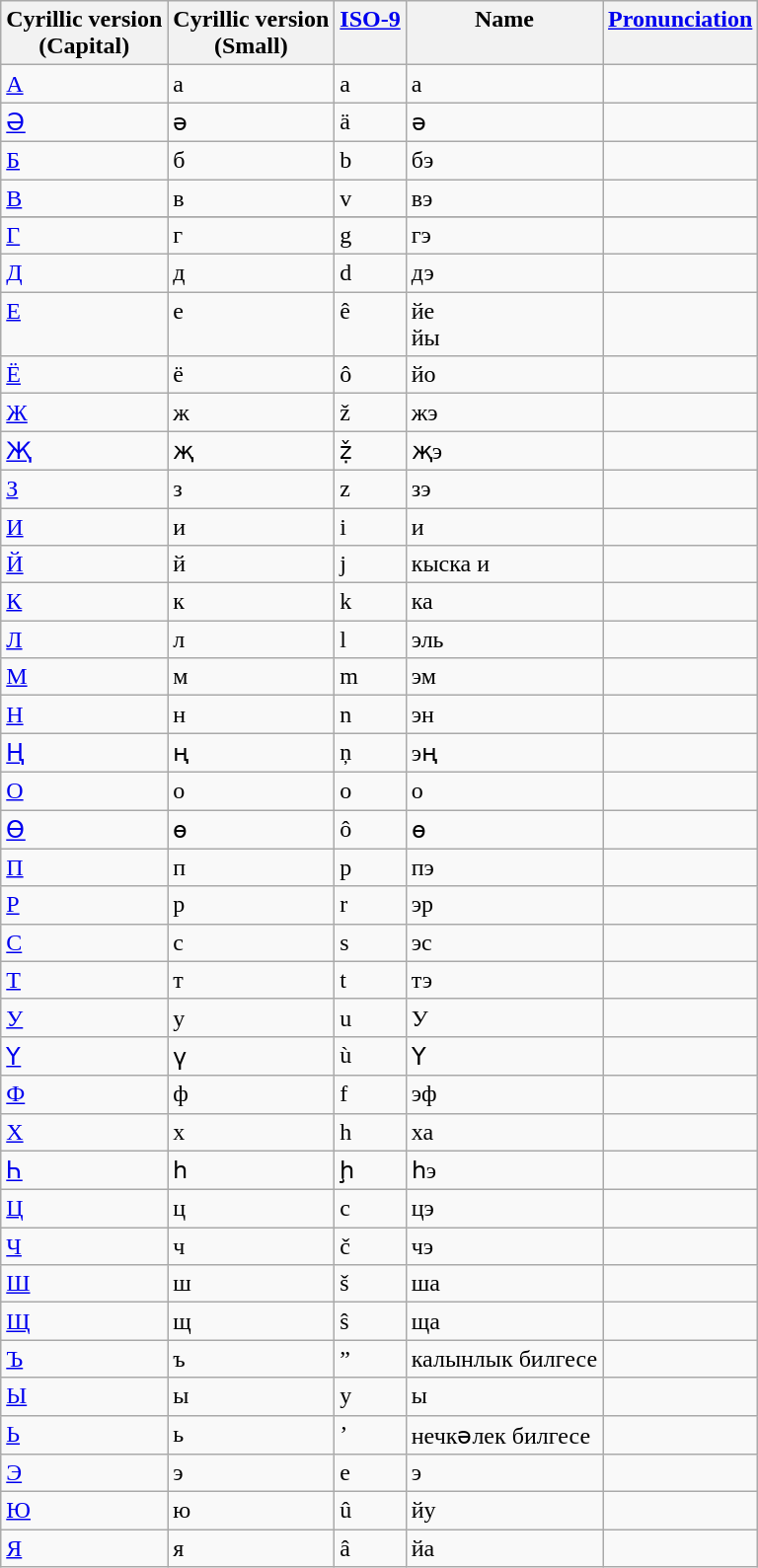<table class="wikitable" summary="Tatar Cyrillic letters, their names, and pronunciation in IPA and X-SAMPA">
<tr valign="top">
<th>Cyrillic version <br>(Capital)</th>
<th>Cyrillic version <br>(Small)</th>
<th><a href='#'>ISO-9</a></th>
<th>Name</th>
<th><a href='#'>Pronunciation</a></th>
</tr>
<tr valign="top">
<td><a href='#'>А</a></td>
<td>а</td>
<td>a</td>
<td>а </td>
<td></td>
</tr>
<tr valign="top">
<td><a href='#'>Ә</a></td>
<td>ә</td>
<td>ä</td>
<td>ә </td>
<td></td>
</tr>
<tr valign="top">
<td><a href='#'>Б</a></td>
<td>б</td>
<td>b</td>
<td>бэ </td>
<td></td>
</tr>
<tr valign="top">
<td><a href='#'>В</a></td>
<td>в</td>
<td>v</td>
<td>вэ </td>
<td></td>
</tr>
<tr valign="top">
</tr>
<tr>
</tr>
<tr valign="top">
<td><a href='#'>Г</a></td>
<td>г</td>
<td>g</td>
<td>гэ </td>
<td></td>
</tr>
<tr valign="top">
<td><a href='#'>Д</a></td>
<td>д</td>
<td>d</td>
<td>дэ </td>
<td></td>
</tr>
<tr valign="top">
<td><a href='#'>Е</a></td>
<td>е</td>
<td>ê</td>
<td>йе <br>йы </td>
<td></td>
</tr>
<tr valign="top">
<td><a href='#'>Ё</a></td>
<td>ё</td>
<td>ô</td>
<td>йо </td>
<td></td>
</tr>
<tr valign="top">
<td><a href='#'>Ж</a></td>
<td>ж</td>
<td>ž</td>
<td>жэ </td>
<td></td>
</tr>
<tr valign="top">
<td><a href='#'>Җ</a></td>
<td>җ</td>
<td>ẓ̌</td>
<td>җэ </td>
<td></td>
</tr>
<tr valign="top">
<td><a href='#'>З</a></td>
<td>з</td>
<td>z</td>
<td>зэ </td>
<td></td>
</tr>
<tr valign="top">
<td><a href='#'>И</a></td>
<td>и</td>
<td>i</td>
<td>и </td>
<td></td>
</tr>
<tr valign="top">
<td><a href='#'>Й</a></td>
<td>й</td>
<td>j</td>
<td>кыска и<br></td>
<td></td>
</tr>
<tr valign="top">
<td><a href='#'>К</a></td>
<td>к</td>
<td>k</td>
<td>ка </td>
<td></td>
</tr>
<tr valign="top">
<td><a href='#'>Л</a></td>
<td>л</td>
<td>l</td>
<td>эль </td>
<td></td>
</tr>
<tr valign="top">
<td><a href='#'>М</a></td>
<td>м</td>
<td>m</td>
<td>эм </td>
<td></td>
</tr>
<tr valign="top">
<td><a href='#'>Н</a></td>
<td>н</td>
<td>n</td>
<td>эн </td>
<td></td>
</tr>
<tr valign="top">
<td><a href='#'>Ң</a></td>
<td>ң</td>
<td>ņ</td>
<td>эң </td>
<td></td>
</tr>
<tr valign="top">
<td><a href='#'>О</a></td>
<td>о</td>
<td>o</td>
<td>о </td>
<td></td>
</tr>
<tr valign="top">
<td><a href='#'>Ө</a></td>
<td>ө</td>
<td>ô</td>
<td>ө </td>
<td></td>
</tr>
<tr valign="top">
<td><a href='#'>П</a></td>
<td>п</td>
<td>p</td>
<td>пэ </td>
<td></td>
</tr>
<tr valign="top">
<td><a href='#'>Р</a></td>
<td>р</td>
<td>r</td>
<td>эр </td>
<td></td>
</tr>
<tr valign="top">
<td><a href='#'>С</a></td>
<td>с</td>
<td>s</td>
<td>эс </td>
<td></td>
</tr>
<tr valign="top">
<td><a href='#'>Т</a></td>
<td>т</td>
<td>t</td>
<td>тэ </td>
<td></td>
</tr>
<tr valign="top">
<td><a href='#'>У</a></td>
<td>у</td>
<td>u</td>
<td>У </td>
<td></td>
</tr>
<tr valign="top">
<td><a href='#'>Ү</a></td>
<td>ү</td>
<td>ù</td>
<td>Ү </td>
<td></td>
</tr>
<tr valign="top">
<td><a href='#'>Ф</a></td>
<td>ф</td>
<td>f</td>
<td>эф </td>
<td></td>
</tr>
<tr valign="top">
<td><a href='#'>Х</a></td>
<td>х</td>
<td>h</td>
<td>ха </td>
<td></td>
</tr>
<tr valign="top">
<td><a href='#'>Һ</a></td>
<td>һ</td>
<td>ḩ</td>
<td>һэ </td>
<td></td>
</tr>
<tr valign="top">
<td><a href='#'>Ц</a></td>
<td>ц</td>
<td>c</td>
<td>цэ </td>
<td></td>
</tr>
<tr valign="top">
<td><a href='#'>Ч</a></td>
<td>ч</td>
<td>č</td>
<td>чэ </td>
<td></td>
</tr>
<tr valign="top">
<td><a href='#'>Ш</a></td>
<td>ш</td>
<td>š</td>
<td>ша </td>
<td></td>
</tr>
<tr valign="top">
<td><a href='#'>Щ</a></td>
<td>щ</td>
<td>ŝ</td>
<td>ща </td>
<td></td>
</tr>
<tr valign="top">
<td><a href='#'>Ъ</a></td>
<td>ъ</td>
<td>”</td>
<td>калынлык билгесе<br></td>
<td></td>
</tr>
<tr valign="top">
<td><a href='#'>Ы</a></td>
<td>ы</td>
<td>y</td>
<td>ы </td>
<td></td>
</tr>
<tr valign="top">
<td><a href='#'>Ь</a></td>
<td>ь</td>
<td>’</td>
<td>нечкәлек билгесе<br></td>
<td></td>
</tr>
<tr valign="top">
<td><a href='#'>Э</a></td>
<td>э</td>
<td>e</td>
<td>э </td>
<td></td>
</tr>
<tr valign="top">
<td><a href='#'>Ю</a></td>
<td>ю</td>
<td>û</td>
<td>йу </td>
<td></td>
</tr>
<tr valign="top">
<td><a href='#'>Я</a></td>
<td>я</td>
<td>â</td>
<td>йа </td>
<td></td>
</tr>
</table>
